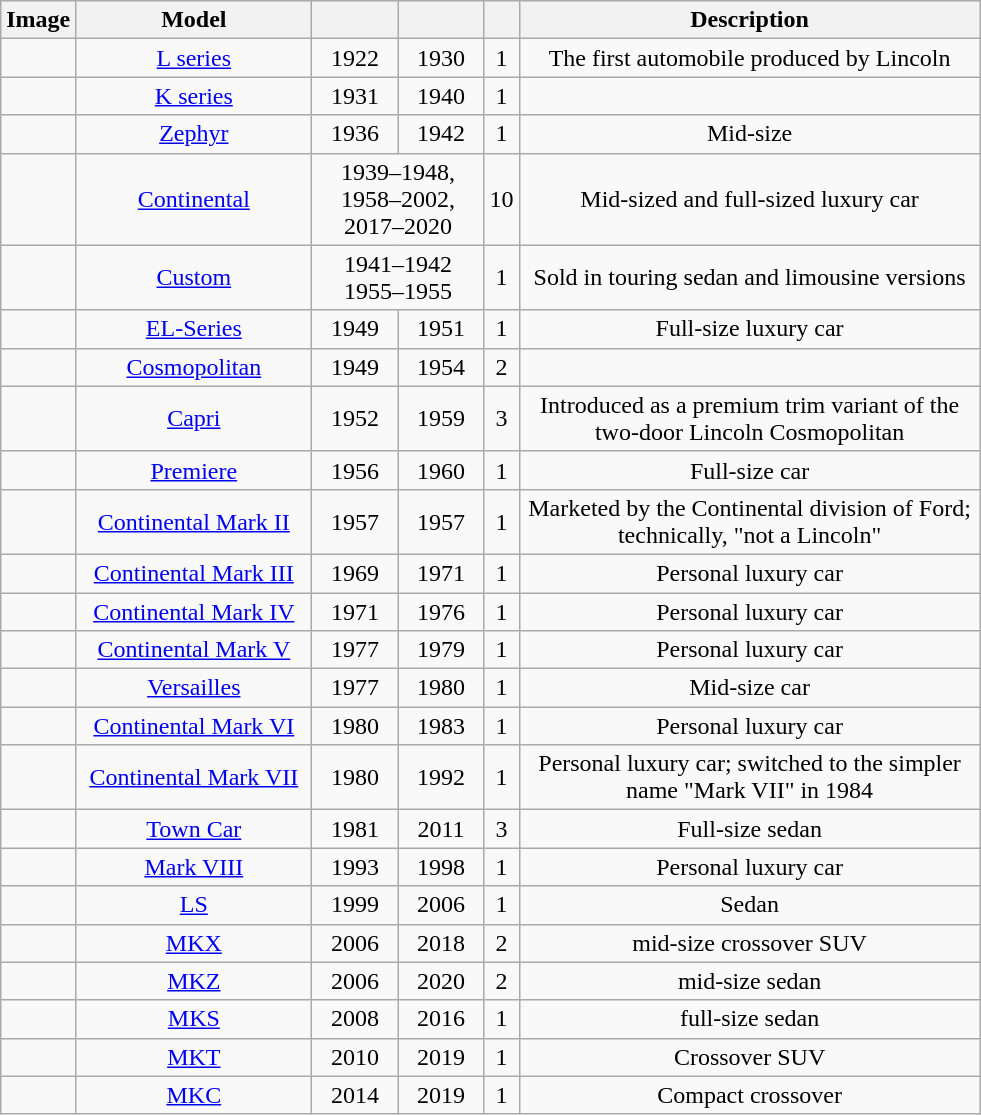<table class="wikitable sortable" style="text-align:center; width: %">
<tr>
<th>Image</th>
<th width=150px>Model</th>
<th width=50px></th>
<th width=50px></th>
<th></th>
<th width=300px>Description</th>
</tr>
<tr>
<td></td>
<td><a href='#'>L series</a></td>
<td>1922</td>
<td>1930</td>
<td>1</td>
<td>The first automobile produced by Lincoln</td>
</tr>
<tr>
<td></td>
<td><a href='#'>K series</a></td>
<td>1931</td>
<td>1940</td>
<td>1</td>
<td></td>
</tr>
<tr>
<td></td>
<td><a href='#'>Zephyr</a></td>
<td>1936</td>
<td>1942</td>
<td>1</td>
<td>Mid-size</td>
</tr>
<tr>
<td></td>
<td><a href='#'>Continental</a></td>
<td colspan=2>1939–1948, 1958–2002, 2017–2020</td>
<td>10</td>
<td>Mid-sized and full-sized luxury car</td>
</tr>
<tr>
<td></td>
<td><a href='#'>Custom</a></td>
<td colspan=2>1941–1942 <br> 1955–1955</td>
<td>1</td>
<td>Sold in touring sedan and limousine versions</td>
</tr>
<tr>
<td></td>
<td><a href='#'>EL-Series</a></td>
<td>1949</td>
<td>1951</td>
<td>1</td>
<td>Full-size luxury car</td>
</tr>
<tr>
<td></td>
<td><a href='#'>Cosmopolitan</a></td>
<td>1949</td>
<td>1954</td>
<td>2</td>
<td></td>
</tr>
<tr>
<td></td>
<td><a href='#'>Capri</a></td>
<td>1952</td>
<td>1959</td>
<td>3</td>
<td>Introduced as a premium trim variant of the two-door Lincoln Cosmopolitan</td>
</tr>
<tr>
<td></td>
<td><a href='#'>Premiere</a></td>
<td>1956</td>
<td>1960</td>
<td>1</td>
<td>Full-size car</td>
</tr>
<tr>
<td></td>
<td><a href='#'>Continental Mark II</a></td>
<td>1957</td>
<td>1957</td>
<td>1</td>
<td>Marketed by the Continental division of Ford; technically, "not a Lincoln"</td>
</tr>
<tr>
<td></td>
<td><a href='#'>Continental Mark III</a></td>
<td>1969</td>
<td>1971</td>
<td>1</td>
<td>Personal luxury car</td>
</tr>
<tr>
<td></td>
<td><a href='#'>Continental Mark IV</a></td>
<td>1971</td>
<td>1976</td>
<td>1</td>
<td>Personal luxury car</td>
</tr>
<tr>
<td></td>
<td><a href='#'>Continental Mark V</a></td>
<td>1977</td>
<td>1979</td>
<td>1</td>
<td>Personal luxury car</td>
</tr>
<tr>
<td></td>
<td><a href='#'>Versailles</a></td>
<td>1977</td>
<td>1980</td>
<td>1</td>
<td>Mid-size car</td>
</tr>
<tr>
<td></td>
<td><a href='#'>Continental Mark VI</a></td>
<td>1980</td>
<td>1983</td>
<td>1</td>
<td>Personal luxury car</td>
</tr>
<tr>
<td></td>
<td><a href='#'>Continental Mark VII</a></td>
<td>1980</td>
<td>1992</td>
<td>1</td>
<td>Personal luxury car; switched to the simpler name "Mark VII" in 1984</td>
</tr>
<tr>
<td></td>
<td><a href='#'>Town Car</a></td>
<td>1981</td>
<td>2011</td>
<td>3</td>
<td>Full-size sedan</td>
</tr>
<tr>
<td></td>
<td><a href='#'>Mark VIII</a></td>
<td>1993</td>
<td>1998</td>
<td>1</td>
<td>Personal luxury car</td>
</tr>
<tr>
<td></td>
<td><a href='#'>LS</a></td>
<td>1999</td>
<td>2006</td>
<td>1</td>
<td>Sedan</td>
</tr>
<tr>
<td></td>
<td><a href='#'>MKX</a></td>
<td>2006</td>
<td>2018</td>
<td>2</td>
<td>mid-size crossover SUV</td>
</tr>
<tr>
<td></td>
<td><a href='#'>MKZ</a></td>
<td>2006</td>
<td>2020</td>
<td>2</td>
<td>mid-size sedan</td>
</tr>
<tr>
<td></td>
<td><a href='#'>MKS</a></td>
<td>2008</td>
<td>2016</td>
<td>1</td>
<td>full-size sedan</td>
</tr>
<tr>
<td></td>
<td><a href='#'>MKT</a></td>
<td>2010</td>
<td>2019</td>
<td>1</td>
<td>Crossover SUV</td>
</tr>
<tr>
<td></td>
<td><a href='#'>MKC</a></td>
<td>2014</td>
<td>2019</td>
<td>1</td>
<td>Compact crossover</td>
</tr>
</table>
